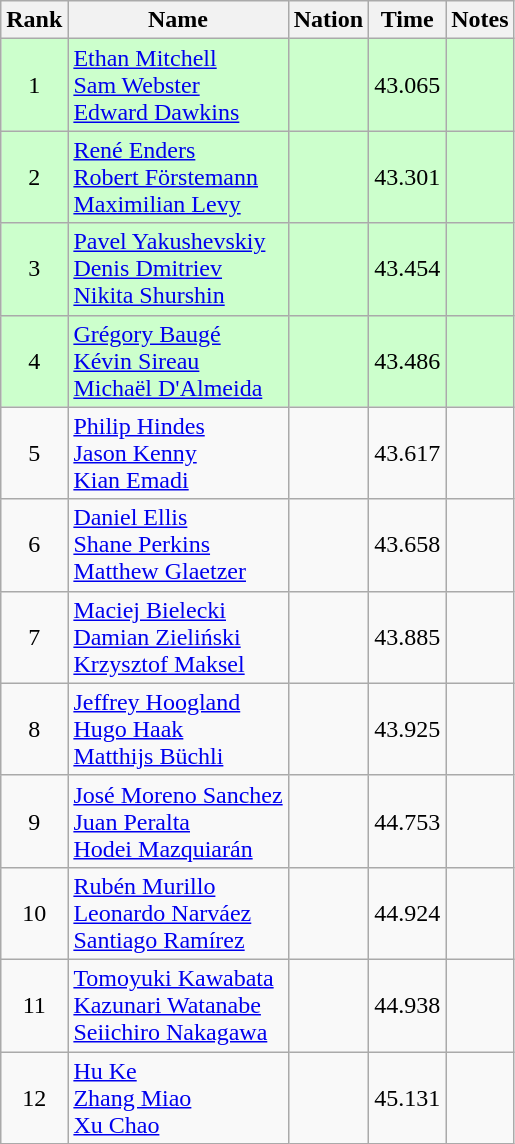<table class="wikitable sortable" style="text-align:center">
<tr>
<th>Rank</th>
<th>Name</th>
<th>Nation</th>
<th>Time</th>
<th>Notes</th>
</tr>
<tr bgcolor="ccffcc">
<td>1</td>
<td align=left><a href='#'>Ethan Mitchell</a><br><a href='#'>Sam Webster</a><br><a href='#'>Edward Dawkins</a></td>
<td align=left></td>
<td>43.065</td>
<td></td>
</tr>
<tr bgcolor="ccffcc">
<td>2</td>
<td align=left><a href='#'>René Enders</a><br><a href='#'>Robert Förstemann</a><br><a href='#'>Maximilian Levy</a></td>
<td align=left></td>
<td>43.301</td>
<td></td>
</tr>
<tr bgcolor="ccffcc">
<td>3</td>
<td align=left><a href='#'>Pavel Yakushevskiy</a><br><a href='#'>Denis Dmitriev</a><br><a href='#'>Nikita Shurshin</a></td>
<td align=left></td>
<td>43.454</td>
<td></td>
</tr>
<tr bgcolor="ccffcc">
<td>4</td>
<td align=left><a href='#'>Grégory Baugé</a><br><a href='#'>Kévin Sireau</a><br><a href='#'>Michaël D'Almeida</a></td>
<td align=left></td>
<td>43.486</td>
<td></td>
</tr>
<tr>
<td>5</td>
<td align=left><a href='#'>Philip Hindes</a><br><a href='#'>Jason Kenny</a><br><a href='#'>Kian Emadi</a></td>
<td align=left></td>
<td>43.617</td>
<td></td>
</tr>
<tr>
<td>6</td>
<td align=left><a href='#'>Daniel Ellis</a><br><a href='#'>Shane Perkins</a><br><a href='#'>Matthew Glaetzer</a></td>
<td align=left></td>
<td>43.658</td>
<td></td>
</tr>
<tr>
<td>7</td>
<td align=left><a href='#'>Maciej Bielecki</a><br><a href='#'>Damian Zieliński</a><br><a href='#'>Krzysztof Maksel</a></td>
<td align=left></td>
<td>43.885</td>
<td></td>
</tr>
<tr>
<td>8</td>
<td align=left><a href='#'>Jeffrey Hoogland</a><br><a href='#'>Hugo Haak</a><br><a href='#'>Matthijs Büchli</a></td>
<td align=left></td>
<td>43.925</td>
<td></td>
</tr>
<tr>
<td>9</td>
<td align=left><a href='#'>José Moreno Sanchez</a><br><a href='#'>Juan Peralta</a><br><a href='#'>Hodei Mazquiarán</a></td>
<td align=left></td>
<td>44.753</td>
<td></td>
</tr>
<tr>
<td>10</td>
<td align=left><a href='#'>Rubén Murillo</a><br><a href='#'>Leonardo Narváez</a><br><a href='#'>Santiago Ramírez</a></td>
<td align=left></td>
<td>44.924</td>
<td></td>
</tr>
<tr>
<td>11</td>
<td align=left><a href='#'>Tomoyuki Kawabata</a><br><a href='#'>Kazunari Watanabe</a><br><a href='#'>Seiichiro Nakagawa</a></td>
<td align=left></td>
<td>44.938</td>
<td></td>
</tr>
<tr>
<td>12</td>
<td align=left><a href='#'>Hu Ke</a><br><a href='#'>Zhang Miao</a><br><a href='#'>Xu Chao</a></td>
<td align=left></td>
<td>45.131</td>
<td></td>
</tr>
</table>
